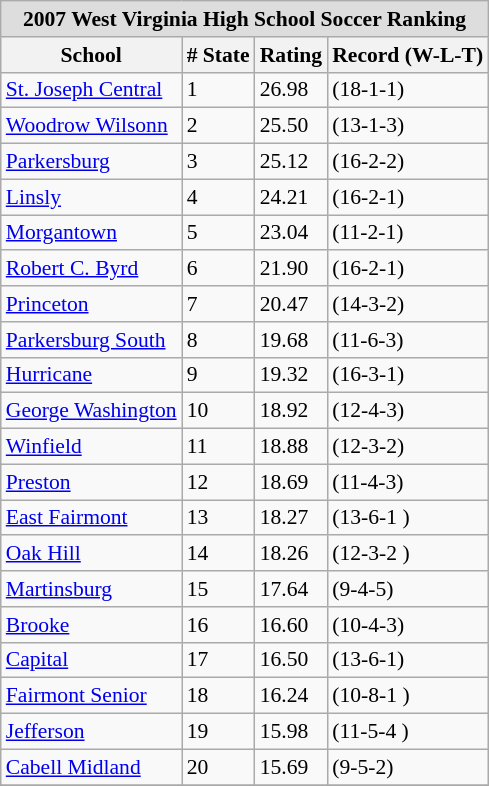<table class="wikitable" style="white-space:nowrap; font-size:90%;">
<tr>
<td colspan="10" style="text-align:center; background:#DDDDDD; font:#000000"><strong>2007 West Virginia High School Soccer Ranking</strong></td>
</tr>
<tr bgcolor="#efefef">
<th>School</th>
<th># State</th>
<th>Rating</th>
<th>Record (W-L-T)</th>
</tr>
<tr>
<td><a href='#'>St. Joseph Central</a></td>
<td>1</td>
<td>26.98</td>
<td>(18-1-1)</td>
</tr>
<tr>
<td><a href='#'>Woodrow Wilsonn</a></td>
<td>2</td>
<td>25.50</td>
<td>(13-1-3)</td>
</tr>
<tr>
<td><a href='#'>Parkersburg</a></td>
<td>3</td>
<td>25.12</td>
<td>(16-2-2)</td>
</tr>
<tr>
<td><a href='#'>Linsly</a></td>
<td>4</td>
<td>24.21</td>
<td>(16-2-1)</td>
</tr>
<tr>
<td><a href='#'>Morgantown</a></td>
<td>5</td>
<td>23.04</td>
<td>(11-2-1)</td>
</tr>
<tr>
<td><a href='#'>Robert C. Byrd</a></td>
<td>6</td>
<td>21.90</td>
<td>(16-2-1)</td>
</tr>
<tr>
<td><a href='#'>Princeton</a></td>
<td>7</td>
<td>20.47</td>
<td>(14-3-2)</td>
</tr>
<tr>
<td><a href='#'>Parkersburg South</a></td>
<td>8</td>
<td>19.68</td>
<td>(11-6-3)</td>
</tr>
<tr>
<td><a href='#'>Hurricane</a></td>
<td>9</td>
<td>19.32</td>
<td>(16-3-1)</td>
</tr>
<tr>
<td><a href='#'>George Washington</a></td>
<td>10</td>
<td>18.92</td>
<td>(12-4-3)</td>
</tr>
<tr>
<td><a href='#'>Winfield</a></td>
<td>11</td>
<td>18.88</td>
<td>(12-3-2)</td>
</tr>
<tr>
<td><a href='#'>Preston</a></td>
<td>12</td>
<td>18.69</td>
<td>(11-4-3)</td>
</tr>
<tr>
<td><a href='#'>East Fairmont</a></td>
<td>13</td>
<td>18.27</td>
<td>(13-6-1 )</td>
</tr>
<tr>
<td><a href='#'>Oak Hill</a></td>
<td>14</td>
<td>18.26</td>
<td>(12-3-2 )</td>
</tr>
<tr>
<td><a href='#'>Martinsburg</a></td>
<td>15</td>
<td>17.64</td>
<td>(9-4-5)</td>
</tr>
<tr>
<td><a href='#'>Brooke</a></td>
<td>16</td>
<td>16.60</td>
<td>(10-4-3)</td>
</tr>
<tr>
<td><a href='#'>Capital</a></td>
<td>17</td>
<td>16.50</td>
<td>(13-6-1)</td>
</tr>
<tr>
<td><a href='#'>Fairmont Senior</a></td>
<td>18</td>
<td>16.24</td>
<td>(10-8-1 )</td>
</tr>
<tr>
<td><a href='#'>Jefferson</a></td>
<td>19</td>
<td>15.98</td>
<td>(11-5-4 )</td>
</tr>
<tr>
<td><a href='#'>Cabell Midland</a></td>
<td>20</td>
<td>15.69</td>
<td>(9-5-2)</td>
</tr>
<tr>
</tr>
</table>
